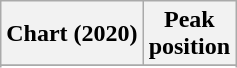<table class="wikitable sortable plainrowheaders" style="text-align:center">
<tr>
<th scope="col">Chart (2020)</th>
<th scope="col">Peak<br>position</th>
</tr>
<tr>
</tr>
<tr>
</tr>
<tr>
</tr>
<tr>
</tr>
</table>
